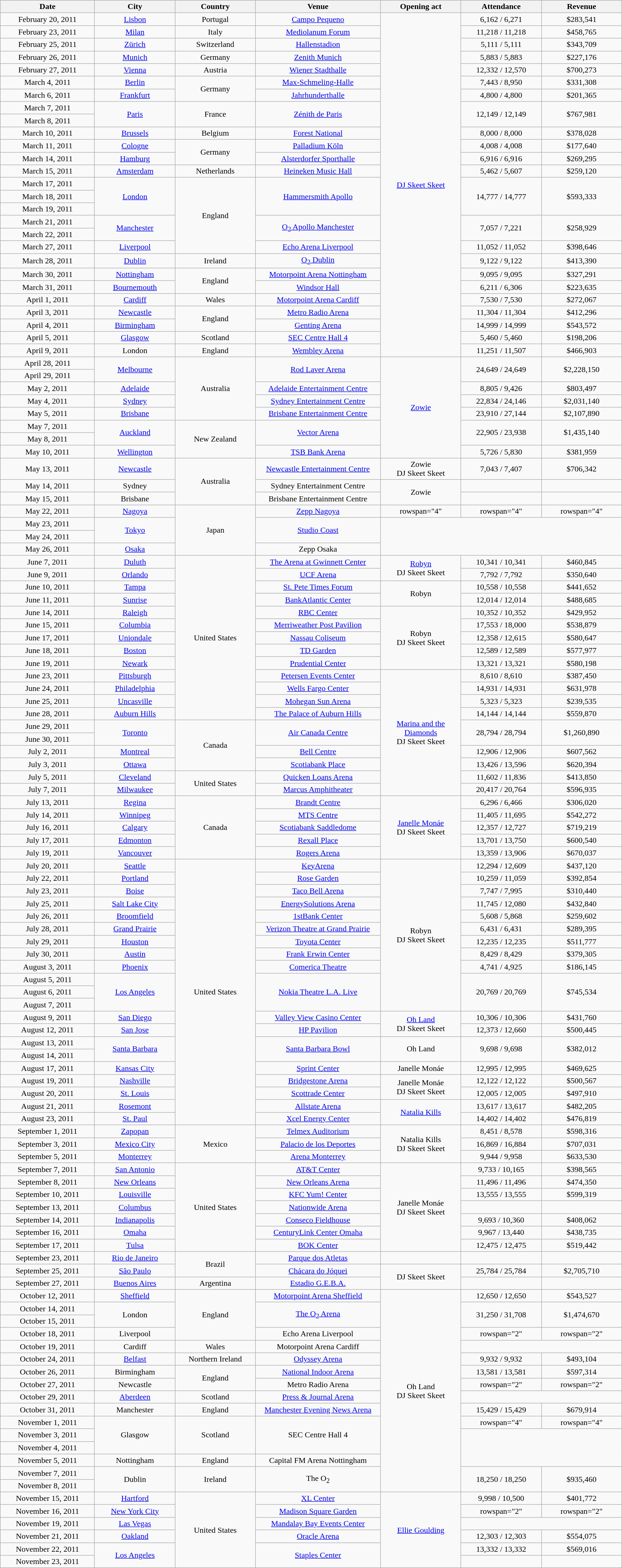<table class="wikitable" style="text-align:center;">
<tr>
<th scope="col" style="width:12em;">Date</th>
<th scope="col" style="width:10em;">City</th>
<th scope="col" style="width:10em;">Country</th>
<th scope="col" style="width:16em;">Venue</th>
<th scope="col" style="width:10em;">Opening act</th>
<th scope="col" style="width:10em;">Attendance</th>
<th scope="col" style="width:10em;">Revenue</th>
</tr>
<tr>
<td>February 20, 2011</td>
<td><a href='#'>Lisbon</a></td>
<td>Portugal</td>
<td><a href='#'>Campo Pequeno</a></td>
<td rowspan="27"><a href='#'>DJ Skeet Skeet</a></td>
<td>6,162 / 6,271</td>
<td>$283,541</td>
</tr>
<tr>
<td>February 23, 2011</td>
<td><a href='#'>Milan</a></td>
<td>Italy</td>
<td><a href='#'>Mediolanum Forum</a></td>
<td>11,218 / 11,218</td>
<td>$458,765</td>
</tr>
<tr>
<td>February 25, 2011</td>
<td><a href='#'>Zürich</a></td>
<td>Switzerland</td>
<td><a href='#'>Hallenstadion</a></td>
<td>5,111 / 5,111</td>
<td>$343,709</td>
</tr>
<tr>
<td>February 26, 2011</td>
<td><a href='#'>Munich</a></td>
<td>Germany</td>
<td><a href='#'>Zenith Munich</a></td>
<td>5,883 / 5,883</td>
<td>$227,176</td>
</tr>
<tr>
<td>February 27, 2011</td>
<td><a href='#'>Vienna</a></td>
<td>Austria</td>
<td><a href='#'>Wiener Stadthalle</a></td>
<td>12,332 / 12,570</td>
<td>$700,273</td>
</tr>
<tr>
<td>March 4, 2011</td>
<td><a href='#'>Berlin</a></td>
<td rowspan="2">Germany</td>
<td><a href='#'>Max-Schmeling-Halle</a></td>
<td>7,443 / 8,950</td>
<td>$331,308</td>
</tr>
<tr>
<td>March 6, 2011</td>
<td><a href='#'>Frankfurt</a></td>
<td><a href='#'>Jahrhunderthalle</a></td>
<td>4,800 / 4,800</td>
<td>$201,365</td>
</tr>
<tr>
<td>March 7, 2011</td>
<td rowspan="2"><a href='#'>Paris</a></td>
<td rowspan="2">France</td>
<td rowspan="2"><a href='#'>Zénith de Paris</a></td>
<td rowspan="2">12,149 / 12,149</td>
<td rowspan="2">$767,981</td>
</tr>
<tr>
<td>March 8, 2011</td>
</tr>
<tr>
<td>March 10, 2011</td>
<td><a href='#'>Brussels</a></td>
<td>Belgium</td>
<td><a href='#'>Forest National</a></td>
<td>8,000 / 8,000</td>
<td>$378,028</td>
</tr>
<tr>
<td>March 11, 2011</td>
<td><a href='#'>Cologne</a></td>
<td rowspan="2">Germany</td>
<td><a href='#'>Palladium Köln</a></td>
<td>4,008 / 4,008</td>
<td>$177,640</td>
</tr>
<tr>
<td>March 14, 2011</td>
<td><a href='#'>Hamburg</a></td>
<td><a href='#'>Alsterdorfer Sporthalle</a></td>
<td>6,916 / 6,916</td>
<td>$269,295</td>
</tr>
<tr>
<td>March 15, 2011</td>
<td><a href='#'>Amsterdam</a></td>
<td>Netherlands</td>
<td><a href='#'>Heineken Music Hall</a></td>
<td>5,462 / 5,607</td>
<td>$259,120</td>
</tr>
<tr>
<td>March 17, 2011</td>
<td rowspan="3"><a href='#'>London</a></td>
<td rowspan="6">England</td>
<td rowspan="3"><a href='#'>Hammersmith Apollo</a></td>
<td rowspan="3">14,777 / 14,777</td>
<td rowspan="3">$593,333</td>
</tr>
<tr>
<td>March 18, 2011</td>
</tr>
<tr>
<td>March 19, 2011</td>
</tr>
<tr>
<td>March 21, 2011</td>
<td rowspan="2"><a href='#'>Manchester</a></td>
<td rowspan="2"><a href='#'>O<sub>2</sub> Apollo Manchester</a></td>
<td rowspan="2">7,057 / 7,221</td>
<td rowspan="2">$258,929</td>
</tr>
<tr>
<td>March 22, 2011</td>
</tr>
<tr>
<td>March 27, 2011</td>
<td><a href='#'>Liverpool</a></td>
<td><a href='#'>Echo Arena Liverpool</a></td>
<td>11,052 / 11,052</td>
<td>$398,646</td>
</tr>
<tr>
<td>March 28, 2011</td>
<td><a href='#'>Dublin</a></td>
<td>Ireland</td>
<td><a href='#'>O<sub>2</sub> Dublin</a></td>
<td>9,122 / 9,122</td>
<td>$413,390</td>
</tr>
<tr>
<td>March 30, 2011</td>
<td><a href='#'>Nottingham</a></td>
<td rowspan="2">England</td>
<td><a href='#'>Motorpoint Arena Nottingham</a></td>
<td>9,095 / 9,095</td>
<td>$327,291</td>
</tr>
<tr>
<td>March 31, 2011</td>
<td><a href='#'>Bournemouth</a></td>
<td><a href='#'>Windsor Hall</a></td>
<td>6,211 / 6,306</td>
<td>$223,635</td>
</tr>
<tr>
<td>April 1, 2011</td>
<td><a href='#'>Cardiff</a></td>
<td>Wales</td>
<td><a href='#'>Motorpoint Arena Cardiff</a></td>
<td>7,530 / 7,530</td>
<td>$272,067</td>
</tr>
<tr>
<td>April 3, 2011</td>
<td><a href='#'>Newcastle</a></td>
<td rowspan="2">England</td>
<td><a href='#'>Metro Radio Arena</a></td>
<td>11,304 / 11,304</td>
<td>$412,296</td>
</tr>
<tr>
<td>April 4, 2011</td>
<td><a href='#'>Birmingham</a></td>
<td><a href='#'>Genting Arena</a></td>
<td>14,999 / 14,999</td>
<td>$543,572</td>
</tr>
<tr>
<td>April 5, 2011</td>
<td><a href='#'>Glasgow</a></td>
<td>Scotland</td>
<td><a href='#'>SEC Centre Hall 4</a></td>
<td>5,460 / 5,460</td>
<td>$198,206</td>
</tr>
<tr>
<td>April 9, 2011</td>
<td>London</td>
<td>England</td>
<td><a href='#'>Wembley Arena</a></td>
<td>11,251 / 11,507</td>
<td>$466,903</td>
</tr>
<tr>
<td>April 28, 2011</td>
<td rowspan="2"><a href='#'>Melbourne</a></td>
<td rowspan="5">Australia</td>
<td rowspan="2"><a href='#'>Rod Laver Arena</a></td>
<td rowspan="8"><a href='#'>Zowie</a></td>
<td rowspan="2">24,649 / 24,649</td>
<td rowspan="2">$2,228,150</td>
</tr>
<tr>
<td>April 29, 2011</td>
</tr>
<tr>
<td>May 2, 2011</td>
<td><a href='#'>Adelaide</a></td>
<td><a href='#'>Adelaide Entertainment Centre</a></td>
<td>8,805 / 9,426</td>
<td>$803,497</td>
</tr>
<tr>
<td>May 4, 2011</td>
<td><a href='#'>Sydney</a></td>
<td><a href='#'>Sydney Entertainment Centre</a></td>
<td>22,834 / 24,146</td>
<td>$2,031,140</td>
</tr>
<tr>
<td>May 5, 2011</td>
<td><a href='#'>Brisbane</a></td>
<td><a href='#'>Brisbane Entertainment Centre</a></td>
<td>23,910 / 27,144</td>
<td>$2,107,890</td>
</tr>
<tr>
<td>May 7, 2011</td>
<td rowspan="2"><a href='#'>Auckland</a></td>
<td rowspan="3">New Zealand</td>
<td rowspan="2"><a href='#'>Vector Arena</a></td>
<td rowspan="2">22,905 / 23,938</td>
<td rowspan="2">$1,435,140</td>
</tr>
<tr>
<td>May 8, 2011</td>
</tr>
<tr>
<td>May 10, 2011</td>
<td><a href='#'>Wellington</a></td>
<td><a href='#'>TSB Bank Arena</a></td>
<td>5,726 / 5,830</td>
<td>$381,959</td>
</tr>
<tr>
<td>May 13, 2011</td>
<td><a href='#'>Newcastle</a></td>
<td rowspan="3">Australia</td>
<td><a href='#'>Newcastle Entertainment Centre</a></td>
<td>Zowie<br>DJ Skeet Skeet</td>
<td>7,043 / 7,407</td>
<td>$706,342</td>
</tr>
<tr>
<td>May 14, 2011</td>
<td>Sydney</td>
<td>Sydney Entertainment Centre</td>
<td rowspan="2">Zowie</td>
<td></td>
<td></td>
</tr>
<tr>
<td>May 15, 2011</td>
<td>Brisbane</td>
<td>Brisbane Entertainment Centre</td>
<td></td>
<td></td>
</tr>
<tr>
<td>May 22, 2011</td>
<td><a href='#'>Nagoya</a></td>
<td rowspan="4">Japan</td>
<td><a href='#'>Zepp Nagoya</a></td>
<td>rowspan="4" </td>
<td>rowspan="4" </td>
<td>rowspan="4" </td>
</tr>
<tr>
<td>May 23, 2011</td>
<td rowspan="2"><a href='#'>Tokyo</a></td>
<td rowspan="2"><a href='#'>Studio Coast</a></td>
</tr>
<tr>
<td>May 24, 2011</td>
</tr>
<tr>
<td>May 26, 2011</td>
<td><a href='#'>Osaka</a></td>
<td>Zepp Osaka</td>
</tr>
<tr>
<td>June 7, 2011</td>
<td><a href='#'>Duluth</a></td>
<td rowspan="13">United States</td>
<td><a href='#'>The Arena at Gwinnett Center</a></td>
<td rowspan="2"><a href='#'>Robyn</a><br>DJ Skeet Skeet</td>
<td>10,341 / 10,341</td>
<td>$460,845</td>
</tr>
<tr>
<td>June 9, 2011</td>
<td><a href='#'>Orlando</a></td>
<td><a href='#'>UCF Arena</a></td>
<td>7,792 / 7,792</td>
<td>$350,640</td>
</tr>
<tr>
<td>June 10, 2011</td>
<td><a href='#'>Tampa</a></td>
<td><a href='#'>St. Pete Times Forum</a></td>
<td rowspan="2">Robyn</td>
<td>10,558 / 10,558</td>
<td>$441,652</td>
</tr>
<tr>
<td>June 11, 2011</td>
<td><a href='#'>Sunrise</a></td>
<td><a href='#'>BankAtlantic Center</a></td>
<td>12,014 / 12,014</td>
<td>$488,685</td>
</tr>
<tr>
<td>June 14, 2011</td>
<td><a href='#'>Raleigh</a></td>
<td><a href='#'>RBC Center</a></td>
<td rowspan="5">Robyn<br>DJ Skeet Skeet</td>
<td>10,352 / 10,352</td>
<td>$429,952</td>
</tr>
<tr>
<td>June 15, 2011</td>
<td><a href='#'>Columbia</a></td>
<td><a href='#'>Merriweather Post Pavilion</a></td>
<td>17,553 / 18,000</td>
<td>$538,879</td>
</tr>
<tr>
<td>June 17, 2011</td>
<td><a href='#'>Uniondale</a></td>
<td><a href='#'>Nassau Coliseum</a></td>
<td>12,358 / 12,615</td>
<td>$580,647</td>
</tr>
<tr>
<td>June 18, 2011</td>
<td><a href='#'>Boston</a></td>
<td><a href='#'>TD Garden</a></td>
<td>12,589 / 12,589</td>
<td>$577,977</td>
</tr>
<tr>
<td>June 19, 2011</td>
<td><a href='#'>Newark</a></td>
<td><a href='#'>Prudential Center</a></td>
<td>13,321 / 13,321</td>
<td>$580,198</td>
</tr>
<tr>
<td>June 23, 2011</td>
<td><a href='#'>Pittsburgh</a></td>
<td><a href='#'>Petersen Events Center</a></td>
<td rowspan="10"><a href='#'>Marina and the Diamonds</a><br>DJ Skeet Skeet</td>
<td>8,610 / 8,610</td>
<td>$387,450</td>
</tr>
<tr>
<td>June 24, 2011</td>
<td><a href='#'>Philadelphia</a></td>
<td><a href='#'>Wells Fargo Center</a></td>
<td>14,931 / 14,931</td>
<td>$631,978</td>
</tr>
<tr>
<td>June 25, 2011</td>
<td><a href='#'>Uncasville</a></td>
<td><a href='#'>Mohegan Sun Arena</a></td>
<td>5,323 / 5,323</td>
<td>$239,535</td>
</tr>
<tr>
<td>June 28, 2011</td>
<td><a href='#'>Auburn Hills</a></td>
<td><a href='#'>The Palace of Auburn Hills</a></td>
<td>14,144 / 14,144</td>
<td>$559,870</td>
</tr>
<tr>
<td>June 29, 2011</td>
<td rowspan="2"><a href='#'>Toronto</a></td>
<td rowspan="4">Canada</td>
<td rowspan="2"><a href='#'>Air Canada Centre</a></td>
<td rowspan="2">28,794 / 28,794</td>
<td rowspan="2">$1,260,890</td>
</tr>
<tr>
<td>June 30, 2011</td>
</tr>
<tr>
<td>July 2, 2011</td>
<td><a href='#'>Montreal</a></td>
<td><a href='#'>Bell Centre</a></td>
<td>12,906 / 12,906</td>
<td>$607,562</td>
</tr>
<tr>
<td>July 3, 2011</td>
<td><a href='#'>Ottawa</a></td>
<td><a href='#'>Scotiabank Place</a></td>
<td>13,426 / 13,596</td>
<td>$620,394</td>
</tr>
<tr>
<td>July 5, 2011</td>
<td><a href='#'>Cleveland</a></td>
<td rowspan="2">United States</td>
<td><a href='#'>Quicken Loans Arena</a></td>
<td>11,602 / 11,836</td>
<td>$413,850</td>
</tr>
<tr>
<td>July 7, 2011</td>
<td><a href='#'>Milwaukee</a></td>
<td><a href='#'>Marcus Amphitheater</a></td>
<td>20,417 / 20,764</td>
<td>$596,935</td>
</tr>
<tr>
<td>July 13, 2011</td>
<td><a href='#'>Regina</a></td>
<td rowspan="5">Canada</td>
<td><a href='#'>Brandt Centre</a></td>
<td rowspan="5"><a href='#'>Janelle Monáe</a><br>DJ Skeet Skeet</td>
<td>6,296 / 6,466</td>
<td>$306,020</td>
</tr>
<tr>
<td>July 14, 2011</td>
<td><a href='#'>Winnipeg</a></td>
<td><a href='#'>MTS Centre</a></td>
<td>11,405 / 11,695</td>
<td>$542,272</td>
</tr>
<tr>
<td>July 16, 2011</td>
<td><a href='#'>Calgary</a></td>
<td><a href='#'>Scotiabank Saddledome</a></td>
<td>12,357 / 12,727</td>
<td>$719,219</td>
</tr>
<tr>
<td>July 17, 2011</td>
<td><a href='#'>Edmonton</a></td>
<td><a href='#'>Rexall Place</a></td>
<td>13,701 / 13,750</td>
<td>$600,540</td>
</tr>
<tr>
<td>July 19, 2011</td>
<td><a href='#'>Vancouver</a></td>
<td><a href='#'>Rogers Arena</a></td>
<td>13,359 / 13,906</td>
<td>$670,037</td>
</tr>
<tr>
<td>July 20, 2011</td>
<td><a href='#'>Seattle</a></td>
<td rowspan="21">United States</td>
<td><a href='#'>KeyArena</a></td>
<td rowspan="12">Robyn<br>DJ Skeet Skeet</td>
<td>12,294 / 12,609</td>
<td>$437,120</td>
</tr>
<tr>
<td>July 22, 2011</td>
<td><a href='#'>Portland</a></td>
<td><a href='#'>Rose Garden</a></td>
<td>10,259 / 11,059</td>
<td>$392,854</td>
</tr>
<tr>
<td>July 23, 2011</td>
<td><a href='#'>Boise</a></td>
<td><a href='#'>Taco Bell Arena</a></td>
<td>7,747 / 7,995</td>
<td>$310,440</td>
</tr>
<tr>
<td>July 25, 2011</td>
<td><a href='#'>Salt Lake City</a></td>
<td><a href='#'>EnergySolutions Arena</a></td>
<td>11,745 / 12,080</td>
<td>$432,840</td>
</tr>
<tr>
<td>July 26, 2011</td>
<td><a href='#'>Broomfield</a></td>
<td><a href='#'>1stBank Center</a></td>
<td>5,608 / 5,868</td>
<td>$259,602</td>
</tr>
<tr>
<td>July 28, 2011</td>
<td><a href='#'>Grand Prairie</a></td>
<td><a href='#'>Verizon Theatre at Grand Prairie</a></td>
<td>6,431 / 6,431</td>
<td>$289,395</td>
</tr>
<tr>
<td>July 29, 2011</td>
<td><a href='#'>Houston</a></td>
<td><a href='#'>Toyota Center</a></td>
<td>12,235 / 12,235</td>
<td>$511,777</td>
</tr>
<tr>
<td>July 30, 2011</td>
<td><a href='#'>Austin</a></td>
<td><a href='#'>Frank Erwin Center</a></td>
<td>8,429 / 8,429</td>
<td>$379,305</td>
</tr>
<tr>
<td>August 3, 2011</td>
<td><a href='#'>Phoenix</a></td>
<td><a href='#'>Comerica Theatre</a></td>
<td>4,741 / 4,925</td>
<td>$186,145</td>
</tr>
<tr>
<td>August 5, 2011</td>
<td rowspan="3"><a href='#'>Los Angeles</a></td>
<td rowspan="3"><a href='#'>Nokia Theatre L.A. Live</a></td>
<td rowspan="3">20,769 / 20,769</td>
<td rowspan="3">$745,534</td>
</tr>
<tr>
<td>August 6, 2011</td>
</tr>
<tr>
<td>August 7, 2011</td>
</tr>
<tr>
<td>August 9, 2011</td>
<td><a href='#'>San Diego</a></td>
<td><a href='#'>Valley View Casino Center</a></td>
<td rowspan="2"><a href='#'>Oh Land</a><br>DJ Skeet Skeet</td>
<td>10,306 / 10,306</td>
<td>$431,760</td>
</tr>
<tr>
<td>August 12, 2011</td>
<td><a href='#'>San Jose</a></td>
<td><a href='#'>HP Pavilion</a></td>
<td>12,373 / 12,660</td>
<td>$500,445</td>
</tr>
<tr>
<td>August 13, 2011</td>
<td rowspan="2"><a href='#'>Santa Barbara</a></td>
<td rowspan="2"><a href='#'>Santa Barbara Bowl</a></td>
<td rowspan="2">Oh Land</td>
<td rowspan="2">9,698 / 9,698</td>
<td rowspan="2">$382,012</td>
</tr>
<tr>
<td>August 14, 2011</td>
</tr>
<tr>
<td>August 17, 2011</td>
<td><a href='#'>Kansas City</a></td>
<td><a href='#'>Sprint Center</a></td>
<td>Janelle Monáe</td>
<td>12,995 / 12,995</td>
<td>$469,625</td>
</tr>
<tr>
<td>August 19, 2011</td>
<td><a href='#'>Nashville</a></td>
<td><a href='#'>Bridgestone Arena</a></td>
<td rowspan="2">Janelle Monáe<br>DJ Skeet Skeet</td>
<td>12,122 / 12,122</td>
<td>$500,567</td>
</tr>
<tr>
<td>August 20, 2011</td>
<td><a href='#'>St. Louis</a></td>
<td><a href='#'>Scottrade Center</a></td>
<td>12,005 / 12,005</td>
<td>$497,910</td>
</tr>
<tr>
<td>August 21, 2011</td>
<td><a href='#'>Rosemont</a></td>
<td><a href='#'>Allstate Arena</a></td>
<td rowspan="2"><a href='#'>Natalia Kills</a></td>
<td>13,617 / 13,617</td>
<td>$482,205</td>
</tr>
<tr>
<td>August 23, 2011</td>
<td><a href='#'>St. Paul</a></td>
<td><a href='#'>Xcel Energy Center</a></td>
<td>14,402 / 14,402</td>
<td>$476,819</td>
</tr>
<tr>
<td>September 1, 2011</td>
<td><a href='#'>Zapopan</a></td>
<td rowspan="3">Mexico</td>
<td><a href='#'>Telmex Auditorium</a></td>
<td rowspan="3">Natalia Kills<br>DJ Skeet Skeet</td>
<td>8,451 / 8,578</td>
<td>$598,316</td>
</tr>
<tr>
<td>September 3, 2011</td>
<td><a href='#'>Mexico City</a></td>
<td><a href='#'>Palacio de los Deportes</a></td>
<td>16,869 / 16,884</td>
<td>$707,031</td>
</tr>
<tr>
<td>September 5, 2011</td>
<td><a href='#'>Monterrey</a></td>
<td><a href='#'>Arena Monterrey</a></td>
<td>9,944 / 9,958</td>
<td>$633,530</td>
</tr>
<tr>
<td>September 7, 2011</td>
<td><a href='#'>San Antonio</a></td>
<td rowspan="7">United States</td>
<td><a href='#'>AT&T Center</a></td>
<td rowspan="7">Janelle Monáe<br>DJ Skeet Skeet</td>
<td>9,733 / 10,165</td>
<td>$398,565</td>
</tr>
<tr>
<td>September 8, 2011</td>
<td><a href='#'>New Orleans</a></td>
<td><a href='#'>New Orleans Arena</a></td>
<td>11,496 / 11,496</td>
<td>$474,350</td>
</tr>
<tr>
<td>September 10, 2011</td>
<td><a href='#'>Louisville</a></td>
<td><a href='#'>KFC Yum! Center</a></td>
<td>13,555 / 13,555</td>
<td>$599,319</td>
</tr>
<tr>
<td>September 13, 2011</td>
<td><a href='#'>Columbus</a></td>
<td><a href='#'>Nationwide Arena</a></td>
<td></td>
<td></td>
</tr>
<tr>
<td>September 14, 2011</td>
<td><a href='#'>Indianapolis</a></td>
<td><a href='#'>Conseco Fieldhouse</a></td>
<td>9,693 / 10,360</td>
<td>$408,062</td>
</tr>
<tr>
<td>September 16, 2011</td>
<td><a href='#'>Omaha</a></td>
<td><a href='#'>CenturyLink Center Omaha</a></td>
<td>9,967 / 13,440</td>
<td>$438,735</td>
</tr>
<tr>
<td>September 17, 2011</td>
<td><a href='#'>Tulsa</a></td>
<td><a href='#'>BOK Center</a></td>
<td>12,475 / 12,475</td>
<td>$519,442</td>
</tr>
<tr>
<td>September 23, 2011</td>
<td><a href='#'>Rio de Janeiro</a></td>
<td rowspan="2">Brazil</td>
<td><a href='#'>Parque dos Atletas</a></td>
<td></td>
<td></td>
<td></td>
</tr>
<tr>
<td>September 25, 2011</td>
<td><a href='#'>São Paulo</a></td>
<td><a href='#'>Chácara do Jóquei</a></td>
<td rowspan="2">DJ Skeet Skeet</td>
<td>25,784 / 25,784</td>
<td>$2,705,710</td>
</tr>
<tr>
<td>September 27, 2011</td>
<td><a href='#'>Buenos Aires</a></td>
<td>Argentina</td>
<td><a href='#'>Estadio G.E.B.A.</a></td>
<td></td>
<td></td>
</tr>
<tr>
<td>October 12, 2011</td>
<td><a href='#'>Sheffield</a></td>
<td rowspan="4">England</td>
<td><a href='#'>Motorpoint Arena Sheffield</a></td>
<td rowspan="16">Oh Land <br> DJ Skeet Skeet</td>
<td>12,650 / 12,650</td>
<td>$543,527</td>
</tr>
<tr>
<td>October 14, 2011</td>
<td rowspan="2">London</td>
<td rowspan="2"><a href='#'>The O<sub>2</sub> Arena</a></td>
<td rowspan="2">31,250 / 31,708</td>
<td rowspan="2">$1,474,670</td>
</tr>
<tr>
<td>October 15, 2011</td>
</tr>
<tr>
<td>October 18, 2011</td>
<td>Liverpool</td>
<td>Echo Arena Liverpool</td>
<td>rowspan="2" </td>
<td>rowspan="2" </td>
</tr>
<tr>
<td>October 19, 2011</td>
<td>Cardiff</td>
<td>Wales</td>
<td>Motorpoint Arena Cardiff</td>
</tr>
<tr>
<td>October 24, 2011</td>
<td><a href='#'>Belfast</a></td>
<td>Northern Ireland</td>
<td><a href='#'>Odyssey Arena</a></td>
<td>9,932 / 9,932</td>
<td>$493,104</td>
</tr>
<tr>
<td>October 26, 2011</td>
<td>Birmingham</td>
<td rowspan="2">England</td>
<td><a href='#'>National Indoor Arena</a></td>
<td>13,581 / 13,581</td>
<td>$597,314</td>
</tr>
<tr>
<td>October 27, 2011</td>
<td>Newcastle</td>
<td>Metro Radio Arena</td>
<td>rowspan="2" </td>
<td>rowspan="2" </td>
</tr>
<tr>
<td>October 29, 2011</td>
<td><a href='#'>Aberdeen</a></td>
<td>Scotland</td>
<td><a href='#'>Press & Journal Arena</a></td>
</tr>
<tr>
<td>October 31, 2011</td>
<td>Manchester</td>
<td>England</td>
<td><a href='#'>Manchester Evening News Arena</a></td>
<td>15,429 / 15,429</td>
<td>$679,914</td>
</tr>
<tr>
<td>November 1, 2011</td>
<td rowspan="3">Glasgow</td>
<td rowspan="3">Scotland</td>
<td rowspan="3">SEC Centre Hall 4</td>
<td>rowspan="4" </td>
<td>rowspan="4" </td>
</tr>
<tr>
<td>November 3, 2011</td>
</tr>
<tr>
<td>November 4, 2011</td>
</tr>
<tr>
<td>November 5, 2011</td>
<td>Nottingham</td>
<td>England</td>
<td>Capital FM Arena Nottingham</td>
</tr>
<tr>
<td>November 7, 2011</td>
<td rowspan="2">Dublin</td>
<td rowspan="2">Ireland</td>
<td rowspan="2">The O<sub>2</sub></td>
<td rowspan="2">18,250 / 18,250</td>
<td rowspan="2">$935,460</td>
</tr>
<tr>
<td>November 8, 2011</td>
</tr>
<tr>
<td>November 15, 2011</td>
<td><a href='#'>Hartford</a></td>
<td rowspan="6">United States</td>
<td><a href='#'>XL Center</a></td>
<td rowspan="6"><a href='#'>Ellie Goulding</a></td>
<td>9,998 / 10,500</td>
<td>$401,772</td>
</tr>
<tr>
<td>November 16, 2011</td>
<td><a href='#'>New York City</a></td>
<td><a href='#'>Madison Square Garden</a></td>
<td>rowspan="2" </td>
<td>rowspan="2" </td>
</tr>
<tr>
<td>November 19, 2011</td>
<td><a href='#'>Las Vegas</a></td>
<td><a href='#'>Mandalay Bay Events Center</a></td>
</tr>
<tr>
<td>November 21, 2011</td>
<td><a href='#'>Oakland</a></td>
<td><a href='#'>Oracle Arena</a></td>
<td>12,303 / 12,303</td>
<td>$554,075</td>
</tr>
<tr>
<td>November 22, 2011</td>
<td rowspan="2"><a href='#'>Los Angeles</a></td>
<td rowspan="2"><a href='#'>Staples Center</a></td>
<td>13,332 / 13,332</td>
<td>$569,016</td>
</tr>
<tr>
<td>November 23, 2011</td>
<td></td>
<td></td>
</tr>
</table>
